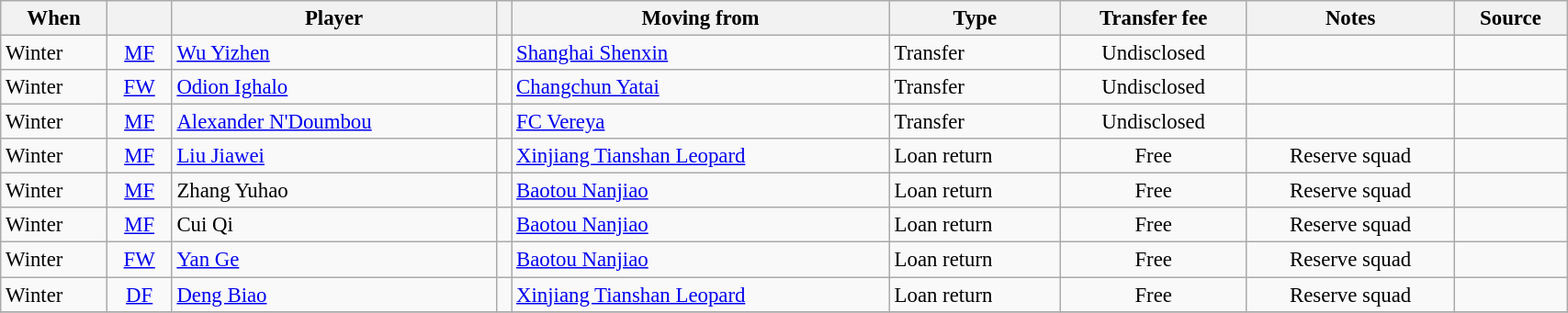<table class="wikitable sortable" style="width:90%; text-align:left; font-size:95%;">
<tr>
<th>When</th>
<th></th>
<th>Player</th>
<th></th>
<th>Moving from</th>
<th>Type</th>
<th class="unsortable">Transfer fee</th>
<th class="unsortable">Notes</th>
<th>Source</th>
</tr>
<tr>
<td align=left>Winter</td>
<td align=center><a href='#'>MF</a></td>
<td align=left> <a href='#'>Wu Yizhen</a></td>
<td align=center></td>
<td align=left> <a href='#'>Shanghai Shenxin</a></td>
<td>Transfer</td>
<td align=center>Undisclosed</td>
<td align=center></td>
<td align=center></td>
</tr>
<tr>
<td align=left>Winter</td>
<td align=center><a href='#'>FW</a></td>
<td align=left> <a href='#'>Odion Ighalo</a></td>
<td align=center></td>
<td align=left> <a href='#'>Changchun Yatai</a></td>
<td>Transfer</td>
<td align=center>Undisclosed</td>
<td align=center></td>
<td align=center></td>
</tr>
<tr>
<td align=left>Winter</td>
<td align=center><a href='#'>MF</a></td>
<td align=left> <a href='#'>Alexander N'Doumbou</a></td>
<td align=center></td>
<td align=left> <a href='#'>FC Vereya</a></td>
<td>Transfer</td>
<td align=center>Undisclosed</td>
<td align=center></td>
<td align=center></td>
</tr>
<tr>
<td align=left>Winter</td>
<td align=center><a href='#'>MF</a></td>
<td align=left> <a href='#'>Liu Jiawei</a></td>
<td align=center></td>
<td align=left> <a href='#'>Xinjiang Tianshan Leopard</a></td>
<td>Loan return</td>
<td align=center>Free</td>
<td align=center>Reserve squad</td>
<td></td>
</tr>
<tr>
<td align=left>Winter</td>
<td align=center><a href='#'>MF</a></td>
<td align=left> Zhang Yuhao</td>
<td align=center></td>
<td align=left> <a href='#'>Baotou Nanjiao</a></td>
<td>Loan return</td>
<td align=center>Free</td>
<td align=center>Reserve squad</td>
<td></td>
</tr>
<tr>
<td align=left>Winter</td>
<td align=center><a href='#'>MF</a></td>
<td align=left> Cui Qi</td>
<td align=center></td>
<td align=left> <a href='#'>Baotou Nanjiao</a></td>
<td>Loan return</td>
<td align=center>Free</td>
<td align=center>Reserve squad</td>
<td></td>
</tr>
<tr>
<td align=left>Winter</td>
<td align=center><a href='#'>FW</a></td>
<td align=left> <a href='#'>Yan Ge</a></td>
<td align=center></td>
<td align=left> <a href='#'>Baotou Nanjiao</a></td>
<td>Loan return</td>
<td align=center>Free</td>
<td align=center>Reserve squad</td>
<td></td>
</tr>
<tr>
<td align=left>Winter</td>
<td align=center><a href='#'>DF</a></td>
<td align=left> <a href='#'>Deng Biao</a></td>
<td align=center></td>
<td align=left> <a href='#'>Xinjiang Tianshan Leopard</a></td>
<td>Loan return</td>
<td align=center>Free</td>
<td align=center>Reserve squad</td>
<td></td>
</tr>
<tr>
</tr>
</table>
